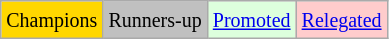<table class="wikitable">
<tr>
<td bgcolor=gold><small>Champions</small></td>
<td bgcolor=silver><small>Runners-up</small></td>
<td bgcolor="#DDFFDD"><small><a href='#'>Promoted</a></small></td>
<td bgcolor="#FFCCCC"><small><a href='#'>Relegated</a></small></td>
</tr>
</table>
